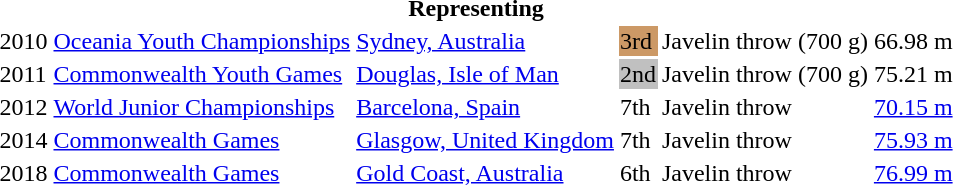<table>
<tr>
<th colspan="6">Representing </th>
</tr>
<tr>
<td>2010</td>
<td><a href='#'>Oceania Youth Championships</a></td>
<td><a href='#'>Sydney, Australia</a></td>
<td bgcolor=cc9966>3rd</td>
<td>Javelin throw (700 g)</td>
<td>66.98 m</td>
</tr>
<tr>
<td>2011</td>
<td><a href='#'>Commonwealth Youth Games</a></td>
<td><a href='#'>Douglas, Isle of Man</a></td>
<td bgcolor=silver>2nd</td>
<td>Javelin throw (700 g)</td>
<td>75.21 m</td>
</tr>
<tr>
<td>2012</td>
<td><a href='#'>World Junior Championships</a></td>
<td><a href='#'>Barcelona, Spain</a></td>
<td>7th</td>
<td>Javelin throw</td>
<td><a href='#'>70.15 m</a></td>
</tr>
<tr>
<td>2014</td>
<td><a href='#'>Commonwealth Games</a></td>
<td><a href='#'>Glasgow, United Kingdom</a></td>
<td>7th</td>
<td>Javelin throw</td>
<td><a href='#'>75.93 m</a></td>
</tr>
<tr>
<td>2018</td>
<td><a href='#'>Commonwealth Games</a></td>
<td><a href='#'>Gold Coast, Australia</a></td>
<td>6th</td>
<td>Javelin throw</td>
<td><a href='#'>76.99 m</a></td>
</tr>
</table>
